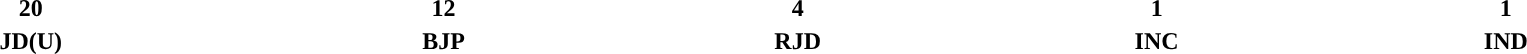<table style="width:100%; text-align:center;">
<tr>
<td style="background:"><strong>20</strong></td>
<td style="background:"><strong>12</strong></td>
<td style="background:"><strong>4</strong></td>
<td style="background:"><strong>1</strong></td>
<td style="background:"><strong>1</strong></td>
</tr>
<tr>
<td><span><strong>JD(U)</strong></span></td>
<td><span><strong>BJP</strong></span></td>
<td><span><strong>RJD</strong></span></td>
<td><span><strong>INC</strong></span></td>
<td><span><strong>IND</strong></span></td>
</tr>
</table>
